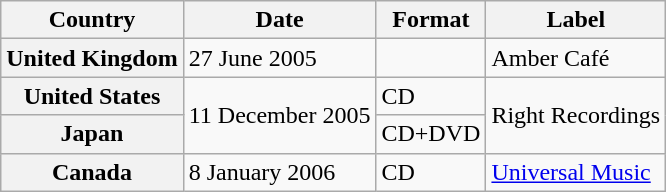<table class="wikitable plainrowheaders">
<tr>
<th scope="col">Country</th>
<th scope="col">Date</th>
<th scope="col">Format</th>
<th scope="col">Label</th>
</tr>
<tr>
<th scope="row">United Kingdom</th>
<td>27 June 2005</td>
<td></td>
<td>Amber Café</td>
</tr>
<tr>
<th scope="row">United States</th>
<td rowspan="2">11 December 2005</td>
<td>CD</td>
<td rowspan="2">Right Recordings</td>
</tr>
<tr>
<th scope="row">Japan</th>
<td>CD+DVD</td>
</tr>
<tr>
<th scope="row">Canada</th>
<td>8 January 2006</td>
<td>CD</td>
<td><a href='#'>Universal Music</a></td>
</tr>
</table>
